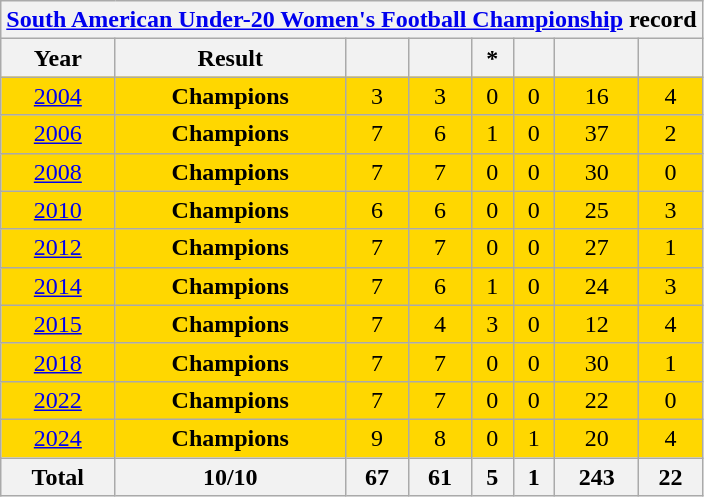<table class="wikitable" style="text-align: center;">
<tr>
<th colspan=9><a href='#'>South American Under-20 Women's Football Championship</a> record</th>
</tr>
<tr>
<th>Year</th>
<th>Result</th>
<th></th>
<th></th>
<th>*</th>
<th></th>
<th></th>
<th></th>
</tr>
<tr bgcolor=gold>
<td> <a href='#'>2004</a></td>
<td><strong>Champions</strong></td>
<td>3</td>
<td>3</td>
<td>0</td>
<td>0</td>
<td>16</td>
<td>4</td>
</tr>
<tr bgcolor=gold>
<td> <a href='#'>2006</a></td>
<td><strong>Champions</strong></td>
<td>7</td>
<td>6</td>
<td>1</td>
<td>0</td>
<td>37</td>
<td>2</td>
</tr>
<tr bgcolor=gold>
<td> <a href='#'>2008</a></td>
<td><strong>Champions</strong></td>
<td>7</td>
<td>7</td>
<td>0</td>
<td>0</td>
<td>30</td>
<td>0</td>
</tr>
<tr bgcolor=gold>
<td> <a href='#'>2010</a></td>
<td><strong>Champions</strong></td>
<td>6</td>
<td>6</td>
<td>0</td>
<td>0</td>
<td>25</td>
<td>3</td>
</tr>
<tr bgcolor=gold>
<td> <a href='#'>2012</a></td>
<td><strong>Champions</strong></td>
<td>7</td>
<td>7</td>
<td>0</td>
<td>0</td>
<td>27</td>
<td>1</td>
</tr>
<tr bgcolor=gold>
<td> <a href='#'>2014</a></td>
<td><strong>Champions</strong></td>
<td>7</td>
<td>6</td>
<td>1</td>
<td>0</td>
<td>24</td>
<td>3</td>
</tr>
<tr bgcolor=gold>
<td> <a href='#'>2015</a></td>
<td><strong>Champions</strong></td>
<td>7</td>
<td>4</td>
<td>3</td>
<td>0</td>
<td>12</td>
<td>4</td>
</tr>
<tr bgcolor=gold>
<td> <a href='#'>2018</a></td>
<td><strong>Champions</strong></td>
<td>7</td>
<td>7</td>
<td>0</td>
<td>0</td>
<td>30</td>
<td>1</td>
</tr>
<tr bgcolor=gold>
<td> <a href='#'>2022</a></td>
<td><strong>Champions</strong></td>
<td>7</td>
<td>7</td>
<td>0</td>
<td>0</td>
<td>22</td>
<td>0</td>
</tr>
<tr bgcolor=gold>
<td> <a href='#'>2024</a></td>
<td><strong>Champions</strong></td>
<td>9</td>
<td>8</td>
<td>0</td>
<td>1</td>
<td>20</td>
<td>4</td>
</tr>
<tr>
<th><strong>Total</strong></th>
<th><strong>10/10</strong></th>
<th><strong>67</strong></th>
<th><strong>61</strong></th>
<th><strong>5</strong></th>
<th><strong>1</strong></th>
<th><strong>243</strong></th>
<th><strong>22</strong></th>
</tr>
</table>
